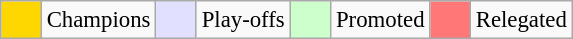<table class="wikitable" style="font-size: 95%">
<tr>
<td bgcolor="#FFD700" width="20"> </td>
<td>Champions</td>
<td bgcolor="#e1e1ff" width="20"> </td>
<td>Play-offs</td>
<td bgcolor="#ccffcc" width="20"> </td>
<td>Promoted</td>
<td bgcolor="#ff7777" width="20"> </td>
<td>Relegated</td>
</tr>
</table>
